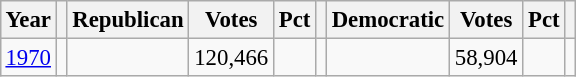<table class="wikitable" style="margin:0.5em ; font-size:95%">
<tr>
<th>Year</th>
<th></th>
<th>Republican</th>
<th>Votes</th>
<th>Pct</th>
<th></th>
<th>Democratic</th>
<th>Votes</th>
<th>Pct</th>
<th></th>
</tr>
<tr>
<td><a href='#'>1970</a></td>
<td></td>
<td></td>
<td>120,466</td>
<td></td>
<td></td>
<td></td>
<td>58,904</td>
<td></td>
<td></td>
</tr>
</table>
